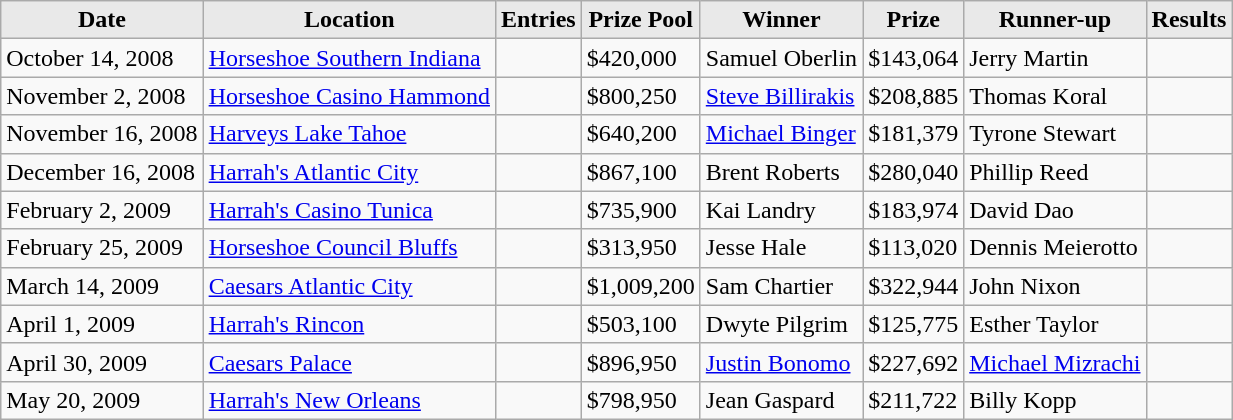<table class="wikitable">
<tr>
<th style="background: #E9E9E9;">Date</th>
<th style="background: #E9E9E9;">Location</th>
<th style="background: #E9E9E9;">Entries</th>
<th style="background: #E9E9E9;">Prize Pool</th>
<th style="background: #E9E9E9;">Winner</th>
<th style="background: #E9E9E9;">Prize</th>
<th style="background: #E9E9E9;">Runner-up</th>
<th style="background: #E9E9E9;">Results</th>
</tr>
<tr>
<td>October 14, 2008</td>
<td><a href='#'>Horseshoe Southern Indiana</a></td>
<td></td>
<td>$420,000</td>
<td> Samuel Oberlin</td>
<td>$143,064</td>
<td> Jerry Martin</td>
<td></td>
</tr>
<tr>
<td>November 2, 2008</td>
<td><a href='#'>Horseshoe Casino Hammond</a></td>
<td></td>
<td>$800,250</td>
<td> <a href='#'>Steve Billirakis</a></td>
<td>$208,885</td>
<td> Thomas Koral</td>
<td></td>
</tr>
<tr>
<td>November 16, 2008</td>
<td><a href='#'>Harveys Lake Tahoe</a></td>
<td></td>
<td>$640,200</td>
<td> <a href='#'>Michael Binger</a></td>
<td>$181,379</td>
<td> Tyrone Stewart</td>
<td></td>
</tr>
<tr>
<td>December 16, 2008</td>
<td><a href='#'>Harrah's Atlantic City</a></td>
<td></td>
<td>$867,100</td>
<td> Brent Roberts</td>
<td>$280,040</td>
<td> Phillip Reed</td>
<td></td>
</tr>
<tr>
<td>February 2, 2009</td>
<td><a href='#'>Harrah's Casino Tunica</a></td>
<td></td>
<td>$735,900</td>
<td> Kai Landry</td>
<td>$183,974</td>
<td> David Dao</td>
<td></td>
</tr>
<tr>
<td>February 25, 2009</td>
<td><a href='#'>Horseshoe Council Bluffs</a></td>
<td></td>
<td>$313,950</td>
<td> Jesse Hale</td>
<td>$113,020</td>
<td> Dennis Meierotto</td>
<td></td>
</tr>
<tr>
<td>March 14, 2009</td>
<td><a href='#'>Caesars Atlantic City</a></td>
<td></td>
<td>$1,009,200</td>
<td> Sam Chartier</td>
<td>$322,944</td>
<td> John Nixon</td>
<td></td>
</tr>
<tr>
<td>April 1, 2009</td>
<td><a href='#'>Harrah's Rincon</a></td>
<td></td>
<td>$503,100</td>
<td> Dwyte Pilgrim</td>
<td>$125,775</td>
<td> Esther Taylor</td>
<td></td>
</tr>
<tr>
<td>April 30, 2009</td>
<td><a href='#'>Caesars Palace</a></td>
<td></td>
<td>$896,950</td>
<td> <a href='#'>Justin Bonomo</a></td>
<td>$227,692</td>
<td> <a href='#'>Michael Mizrachi</a></td>
<td></td>
</tr>
<tr>
<td>May 20, 2009</td>
<td><a href='#'>Harrah's New Orleans</a></td>
<td></td>
<td>$798,950</td>
<td> Jean Gaspard</td>
<td>$211,722</td>
<td> Billy Kopp</td>
<td></td>
</tr>
</table>
